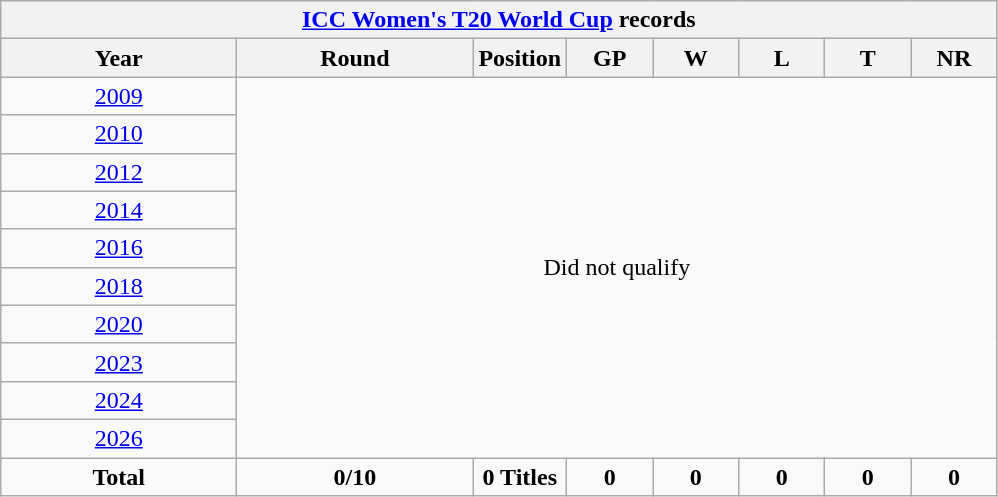<table class="wikitable" style="text-align: center; width=900px;">
<tr>
<th colspan="8"><a href='#'>ICC Women's T20 World Cup</a> records</th>
</tr>
<tr>
<th width=150>Year</th>
<th width=150>Round</th>
<th width=50>Position</th>
<th width=50>GP</th>
<th width=50>W</th>
<th width=50>L</th>
<th width=50>T</th>
<th width=50>NR</th>
</tr>
<tr>
<td> <a href='#'>2009</a></td>
<td colspan=7  rowspan=10>Did not qualify</td>
</tr>
<tr>
<td> <a href='#'>2010</a></td>
</tr>
<tr>
<td> <a href='#'>2012</a></td>
</tr>
<tr>
<td> <a href='#'>2014</a></td>
</tr>
<tr>
<td> <a href='#'>2016</a></td>
</tr>
<tr>
<td> <a href='#'>2018</a></td>
</tr>
<tr>
<td> <a href='#'>2020</a></td>
</tr>
<tr>
<td> <a href='#'>2023</a></td>
</tr>
<tr>
<td> <a href='#'>2024</a></td>
</tr>
<tr>
<td> <a href='#'>2026</a></td>
</tr>
<tr>
<td><strong>Total</strong></td>
<td><strong>0/10</strong></td>
<td><strong>0 Titles</strong></td>
<td><strong>0</strong></td>
<td><strong>0</strong></td>
<td><strong>0</strong></td>
<td><strong>0</strong></td>
<td><strong>0</strong></td>
</tr>
</table>
